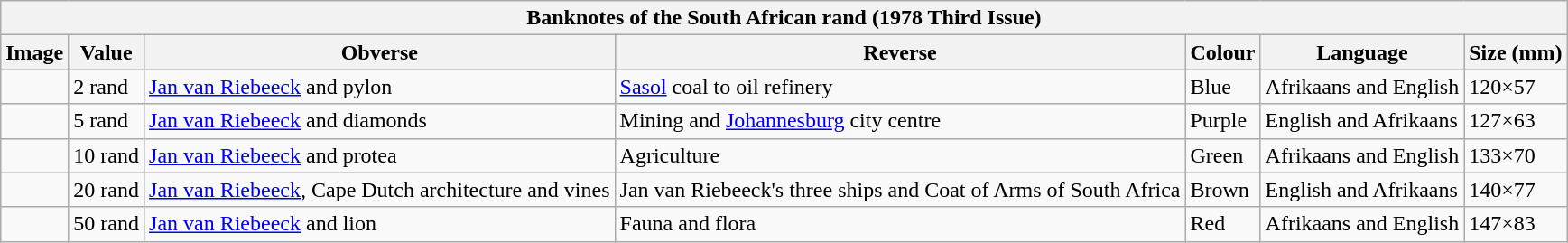<table class="wikitable" style="font-size: 100%">
<tr>
<th colspan="7">Banknotes of the South African rand (1978 Third Issue)</th>
</tr>
<tr>
<th>Image</th>
<th>Value</th>
<th>Obverse</th>
<th>Reverse</th>
<th>Colour</th>
<th>Language</th>
<th>Size (mm)</th>
</tr>
<tr>
<td style="text-align:center;"></td>
<td>2 rand</td>
<td><a href='#'>Jan van Riebeeck</a> and pylon</td>
<td><a href='#'>Sasol</a> coal to oil refinery</td>
<td>Blue</td>
<td>Afrikaans and English</td>
<td>120×57</td>
</tr>
<tr>
<td style="text-align:center;"></td>
<td>5 rand</td>
<td><a href='#'>Jan van Riebeeck</a> and diamonds</td>
<td>Mining and <a href='#'>Johannesburg</a> city centre</td>
<td>Purple</td>
<td>English and Afrikaans</td>
<td>127×63</td>
</tr>
<tr>
<td style="text-align:center;"></td>
<td>10 rand</td>
<td><a href='#'>Jan van Riebeeck</a> and protea</td>
<td>Agriculture</td>
<td>Green</td>
<td>Afrikaans and English</td>
<td>133×70</td>
</tr>
<tr>
<td style="text-align:center;"></td>
<td>20 rand</td>
<td><a href='#'>Jan van Riebeeck</a>, Cape Dutch architecture and vines</td>
<td>Jan van Riebeeck's three ships and Coat of Arms of South Africa</td>
<td>Brown</td>
<td>English and Afrikaans</td>
<td>140×77</td>
</tr>
<tr>
<td style="text-align:center;"></td>
<td>50 rand</td>
<td><a href='#'>Jan van Riebeeck</a> and lion</td>
<td>Fauna and flora</td>
<td>Red</td>
<td>Afrikaans and English</td>
<td>147×83</td>
</tr>
</table>
